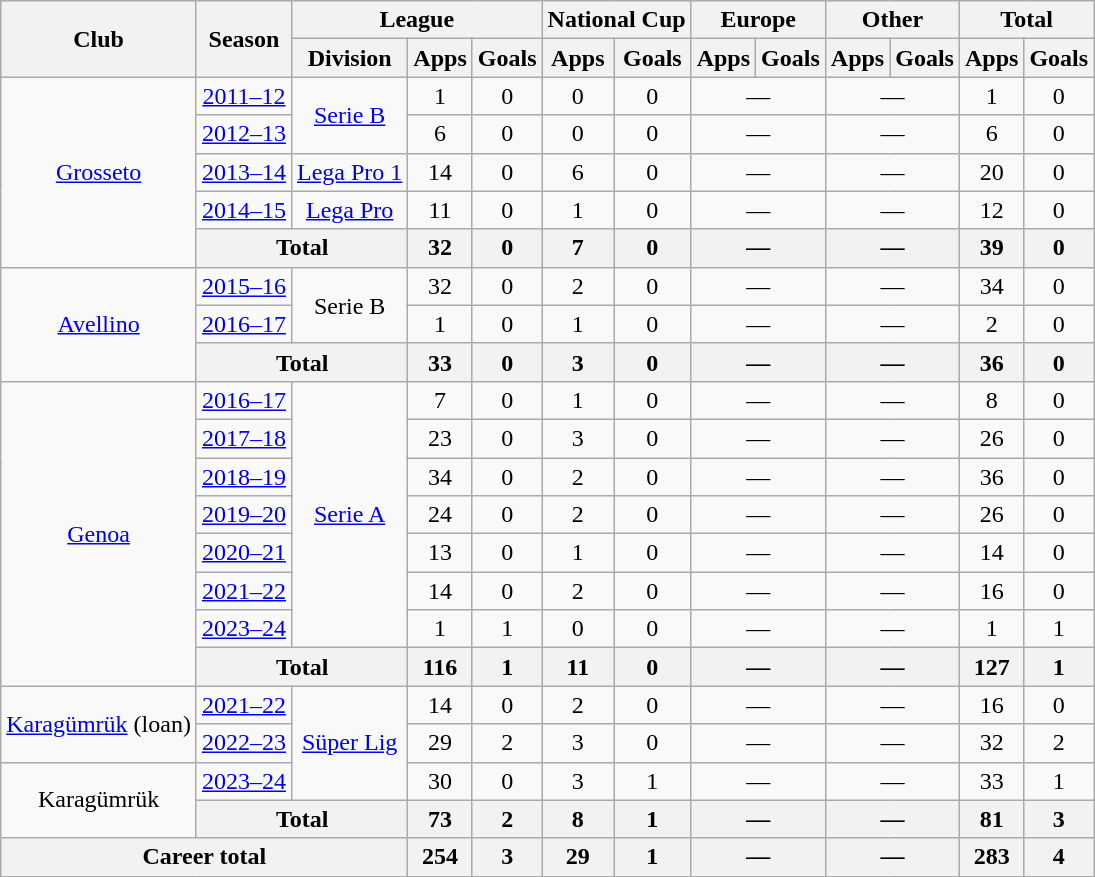<table class="wikitable" style="text-align:center">
<tr>
<th rowspan="2">Club</th>
<th rowspan="2">Season</th>
<th colspan="3">League</th>
<th colspan="2">National Cup</th>
<th colspan="2">Europe</th>
<th colspan="2">Other</th>
<th colspan="2">Total</th>
</tr>
<tr>
<th>Division</th>
<th>Apps</th>
<th>Goals</th>
<th>Apps</th>
<th>Goals</th>
<th>Apps</th>
<th>Goals</th>
<th>Apps</th>
<th>Goals</th>
<th>Apps</th>
<th>Goals</th>
</tr>
<tr>
<td rowspan="5"><a href='#'>Grosseto</a></td>
<td><a href='#'>2011–12</a></td>
<td rowspan="2"><a href='#'>Serie B</a></td>
<td>1</td>
<td>0</td>
<td>0</td>
<td>0</td>
<td colspan="2">—</td>
<td colspan="2">—</td>
<td>1</td>
<td>0</td>
</tr>
<tr>
<td><a href='#'>2012–13</a></td>
<td>6</td>
<td>0</td>
<td>0</td>
<td>0</td>
<td colspan="2">—</td>
<td colspan="2">—</td>
<td>6</td>
<td>0</td>
</tr>
<tr>
<td><a href='#'>2013–14</a></td>
<td><a href='#'>Lega Pro 1</a></td>
<td>14</td>
<td>0</td>
<td>6</td>
<td>0</td>
<td colspan="2">—</td>
<td colspan="2">—</td>
<td>20</td>
<td>0</td>
</tr>
<tr>
<td><a href='#'>2014–15</a></td>
<td><a href='#'>Lega Pro</a></td>
<td>11</td>
<td>0</td>
<td>1</td>
<td>0</td>
<td colspan="2">—</td>
<td colspan="2">—</td>
<td>12</td>
<td>0</td>
</tr>
<tr>
<th colspan="2">Total</th>
<th>32</th>
<th>0</th>
<th>7</th>
<th>0</th>
<th colspan="2">—</th>
<th colspan="2">—</th>
<th>39</th>
<th>0</th>
</tr>
<tr>
<td rowspan="3"><a href='#'>Avellino</a></td>
<td><a href='#'>2015–16</a></td>
<td rowspan="2">Serie B</td>
<td>32</td>
<td>0</td>
<td>2</td>
<td>0</td>
<td colspan="2">—</td>
<td colspan="2">—</td>
<td>34</td>
<td>0</td>
</tr>
<tr>
<td><a href='#'>2016–17</a></td>
<td>1</td>
<td>0</td>
<td>1</td>
<td>0</td>
<td colspan="2">—</td>
<td colspan="2">—</td>
<td>2</td>
<td>0</td>
</tr>
<tr>
<th colspan="2">Total</th>
<th>33</th>
<th>0</th>
<th>3</th>
<th>0</th>
<th colspan="2">—</th>
<th colspan="2">—</th>
<th>36</th>
<th>0</th>
</tr>
<tr>
<td rowspan="8"><a href='#'>Genoa</a></td>
<td><a href='#'>2016–17</a></td>
<td rowspan="7"><a href='#'>Serie A</a></td>
<td>7</td>
<td>0</td>
<td>1</td>
<td>0</td>
<td colspan="2">—</td>
<td colspan="2">—</td>
<td>8</td>
<td>0</td>
</tr>
<tr>
<td><a href='#'>2017–18</a></td>
<td>23</td>
<td>0</td>
<td>3</td>
<td>0</td>
<td colspan="2">—</td>
<td colspan="2">—</td>
<td>26</td>
<td>0</td>
</tr>
<tr>
<td><a href='#'>2018–19</a></td>
<td>34</td>
<td>0</td>
<td>2</td>
<td>0</td>
<td colspan="2">—</td>
<td colspan="2">—</td>
<td>36</td>
<td>0</td>
</tr>
<tr>
<td><a href='#'>2019–20</a></td>
<td>24</td>
<td>0</td>
<td>2</td>
<td>0</td>
<td colspan="2">—</td>
<td colspan="2">—</td>
<td>26</td>
<td>0</td>
</tr>
<tr>
<td><a href='#'>2020–21</a></td>
<td>13</td>
<td>0</td>
<td>1</td>
<td>0</td>
<td colspan="2">—</td>
<td colspan="2">—</td>
<td>14</td>
<td>0</td>
</tr>
<tr>
<td><a href='#'>2021–22</a></td>
<td>14</td>
<td>0</td>
<td>2</td>
<td>0</td>
<td colspan="2">—</td>
<td colspan="2">—</td>
<td>16</td>
<td>0</td>
</tr>
<tr>
<td><a href='#'>2023–24</a></td>
<td>1</td>
<td>1</td>
<td>0</td>
<td>0</td>
<td colspan="2">—</td>
<td colspan="2">—</td>
<td>1</td>
<td>1</td>
</tr>
<tr>
<th colspan="2">Total</th>
<th>116</th>
<th>1</th>
<th>11</th>
<th>0</th>
<th colspan="2">—</th>
<th colspan="2">—</th>
<th>127</th>
<th>1</th>
</tr>
<tr>
<td rowspan="2"><a href='#'>Karagümrük</a> (loan)</td>
<td><a href='#'>2021–22</a></td>
<td rowspan="3"><a href='#'>Süper Lig</a></td>
<td>14</td>
<td>0</td>
<td>2</td>
<td>0</td>
<td colspan="2">—</td>
<td colspan="2">—</td>
<td>16</td>
<td>0</td>
</tr>
<tr>
<td><a href='#'>2022–23</a></td>
<td>29</td>
<td>2</td>
<td>3</td>
<td>0</td>
<td colspan="2">—</td>
<td colspan="2">—</td>
<td>32</td>
<td>2</td>
</tr>
<tr>
<td rowspan="2">Karagümrük</td>
<td><a href='#'>2023–24</a></td>
<td>30</td>
<td>0</td>
<td>3</td>
<td>1</td>
<td colspan="2">—</td>
<td colspan="2">—</td>
<td>33</td>
<td>1</td>
</tr>
<tr>
<th colspan="2">Total</th>
<th>73</th>
<th>2</th>
<th>8</th>
<th>1</th>
<th colspan="2">—</th>
<th colspan="2">—</th>
<th>81</th>
<th>3</th>
</tr>
<tr>
<th colspan="3">Career total</th>
<th>254</th>
<th>3</th>
<th>29</th>
<th>1</th>
<th colspan="2">—</th>
<th colspan="2">—</th>
<th>283</th>
<th>4</th>
</tr>
</table>
